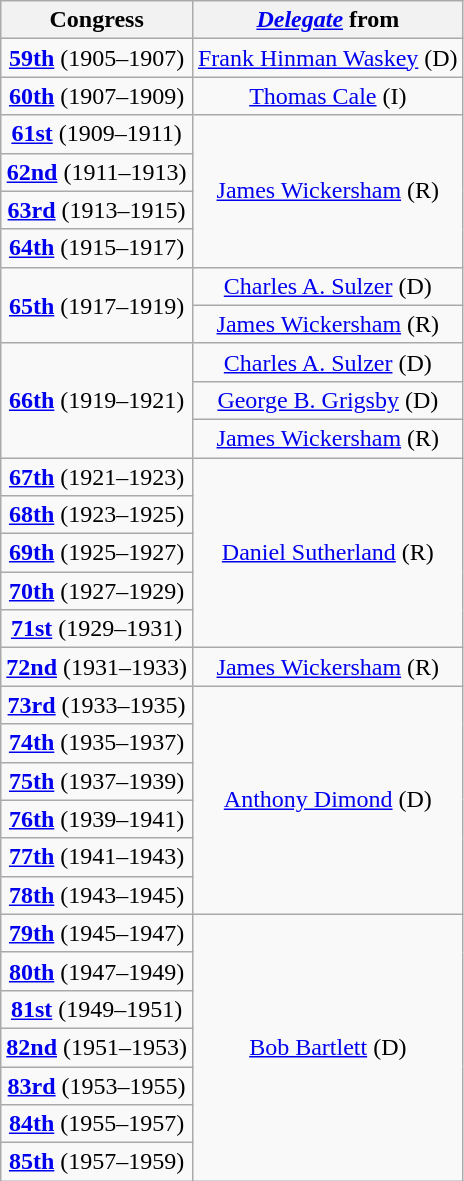<table class=wikitable style="text-align:center">
<tr>
<th>Congress</th>
<th><em><a href='#'>Delegate</a></em> from<br></th>
</tr>
<tr>
<td><strong><a href='#'>59th</a></strong> (1905–1907)</td>
<td><a href='#'>Frank Hinman Waskey</a> (D)</td>
</tr>
<tr>
<td><strong><a href='#'>60th</a></strong> (1907–1909)</td>
<td><a href='#'>Thomas Cale</a> (I)</td>
</tr>
<tr>
<td><strong><a href='#'>61st</a></strong> (1909–1911)</td>
<td rowspan="4" ><a href='#'>James Wickersham</a> (R)</td>
</tr>
<tr>
<td><strong><a href='#'>62nd</a></strong> (1911–1913)</td>
</tr>
<tr>
<td><strong><a href='#'>63rd</a></strong> (1913–1915)</td>
</tr>
<tr>
<td><strong><a href='#'>64th</a></strong> (1915–1917)</td>
</tr>
<tr>
<td rowspan="2"><strong><a href='#'>65th</a></strong> (1917–1919)</td>
<td><a href='#'>Charles A. Sulzer</a> (D)</td>
</tr>
<tr>
<td><a href='#'>James Wickersham</a> (R)</td>
</tr>
<tr>
<td rowspan="3"><strong><a href='#'>66th</a></strong> (1919–1921)</td>
<td><a href='#'>Charles A. Sulzer</a> (D)</td>
</tr>
<tr>
<td><a href='#'>George B. Grigsby</a> (D)</td>
</tr>
<tr>
<td><a href='#'>James Wickersham</a> (R)</td>
</tr>
<tr>
<td><strong><a href='#'>67th</a></strong> (1921–1923)</td>
<td rowspan="5" ><a href='#'>Daniel Sutherland</a> (R)</td>
</tr>
<tr>
<td><strong><a href='#'>68th</a></strong> (1923–1925)</td>
</tr>
<tr>
<td><strong><a href='#'>69th</a></strong> (1925–1927)</td>
</tr>
<tr>
<td><strong><a href='#'>70th</a></strong> (1927–1929)</td>
</tr>
<tr>
<td><strong><a href='#'>71st</a></strong> (1929–1931)</td>
</tr>
<tr>
<td><strong><a href='#'>72nd</a></strong> (1931–1933)</td>
<td><a href='#'>James Wickersham</a> (R)</td>
</tr>
<tr>
<td><strong><a href='#'>73rd</a></strong> (1933–1935)</td>
<td rowspan="6" ><a href='#'>Anthony Dimond</a> (D)</td>
</tr>
<tr>
<td><strong><a href='#'>74th</a></strong> (1935–1937)</td>
</tr>
<tr>
<td><strong><a href='#'>75th</a></strong> (1937–1939)</td>
</tr>
<tr>
<td><strong><a href='#'>76th</a></strong> (1939–1941)</td>
</tr>
<tr>
<td><strong><a href='#'>77th</a></strong> (1941–1943)</td>
</tr>
<tr>
<td><strong><a href='#'>78th</a></strong> (1943–1945)</td>
</tr>
<tr>
<td><strong><a href='#'>79th</a></strong> (1945–1947)</td>
<td rowspan="7" ><a href='#'>Bob Bartlett</a> (D)</td>
</tr>
<tr>
<td><strong><a href='#'>80th</a></strong> (1947–1949)</td>
</tr>
<tr>
<td><strong><a href='#'>81st</a></strong> (1949–1951)</td>
</tr>
<tr>
<td><strong><a href='#'>82nd</a></strong> (1951–1953)</td>
</tr>
<tr>
<td><strong><a href='#'>83rd</a></strong> (1953–1955)</td>
</tr>
<tr>
<td><strong><a href='#'>84th</a></strong> (1955–1957)</td>
</tr>
<tr>
<td><strong><a href='#'>85th</a></strong> (1957–1959)</td>
</tr>
</table>
